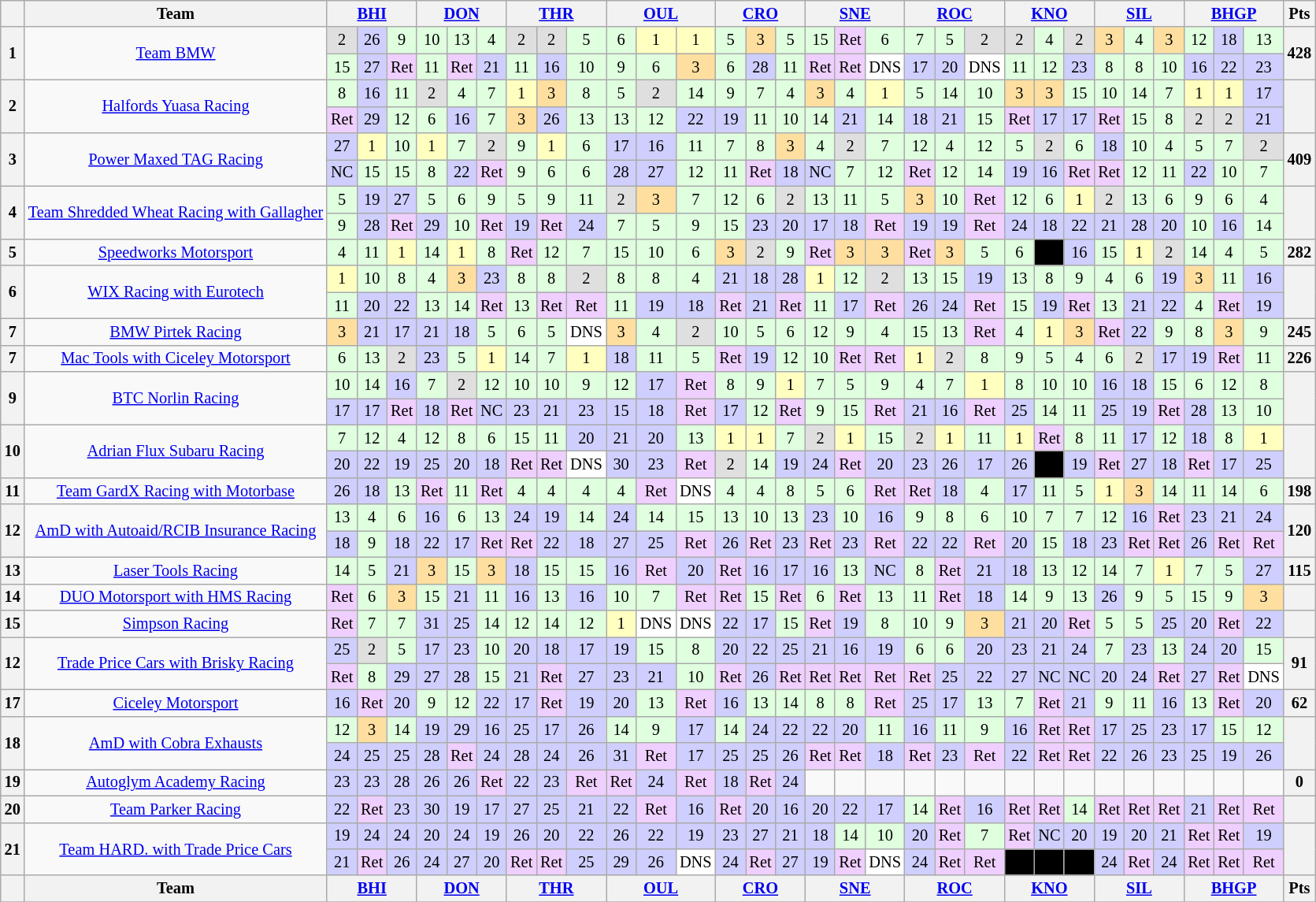<table class="wikitable" style="font-size: 85%; text-align: center">
<tr valign="top">
<th valign="middle"></th>
<th valign="middle">Team</th>
<th colspan="3"><a href='#'>BHI</a></th>
<th colspan="3"><a href='#'>DON</a></th>
<th colspan="3"><a href='#'>THR</a></th>
<th colspan="3"><a href='#'>OUL</a></th>
<th colspan="3"><a href='#'>CRO</a></th>
<th colspan="3"><a href='#'>SNE</a></th>
<th colspan="3"><a href='#'>ROC</a></th>
<th colspan="3"><a href='#'>KNO</a></th>
<th colspan="3"><a href='#'>SIL</a></th>
<th colspan="3"><a href='#'>BHGP</a></th>
<th valign=middle>Pts</th>
</tr>
<tr>
<th rowspan=2>1</th>
<td rowspan=2><a href='#'>Team BMW</a></td>
<td style="background:#dfdfdf;">2</td>
<td style="background:#cfcfff;">26</td>
<td style="background:#dfffdf;">9</td>
<td style="background:#dfffdf;">10</td>
<td style="background:#dfffdf;">13</td>
<td style="background:#dfffdf;">4</td>
<td style="background:#dfdfdf;">2</td>
<td style="background:#dfdfdf;">2</td>
<td style="background:#dfffdf;">5</td>
<td style="background:#dfffdf;">6</td>
<td style="background:#ffffbf;">1</td>
<td style="background:#ffffbf;">1</td>
<td style="background:#dfffdf;">5</td>
<td style="background:#ffdf9f;">3</td>
<td style="background:#dfffdf;">5</td>
<td style="background:#dfffdf;">15</td>
<td style="background:#efcfff;">Ret</td>
<td style="background:#dfffdf;">6</td>
<td style="background:#dfffdf;">7</td>
<td style="background:#dfffdf;">5</td>
<td style="background:#dfdfdf;">2</td>
<td style="background:#dfdfdf;">2</td>
<td style="background:#dfffdf;">4</td>
<td style="background:#dfdfdf;">2</td>
<td style="background:#ffdf9f;">3</td>
<td style="background:#dfffdf;">4</td>
<td style="background:#ffdf9f;">3</td>
<td style="background:#dfffdf;">12</td>
<td style="background:#cfcfff;">18</td>
<td style="background:#dfffdf;">13</td>
<th rowspan=2>428</th>
</tr>
<tr>
<td style="background:#dfffdf;">15</td>
<td style="background:#cfcfff;">27</td>
<td style="background:#efcfff;">Ret</td>
<td style="background:#dfffdf;">11</td>
<td style="background:#efcfff;">Ret</td>
<td style="background:#cfcfff;">21</td>
<td style="background:#dfffdf;">11</td>
<td style="background:#cfcfff;">16</td>
<td style="background:#dfffdf;">10</td>
<td style="background:#dfffdf;">9</td>
<td style="background:#dfffdf;">6</td>
<td style="background:#ffdf9f;">3</td>
<td style="background:#dfffdf;">6</td>
<td style="background:#cfcfff;">28</td>
<td style="background:#dfffdf;">11</td>
<td style="background:#efcfff;">Ret</td>
<td style="background:#efcfff;">Ret</td>
<td style="background:#ffffff;">DNS</td>
<td style="background:#cfcfff;">17</td>
<td style="background:#cfcfff;">20</td>
<td style="background:#ffffff;">DNS</td>
<td style="background:#dfffdf;">11</td>
<td style="background:#dfffdf;">12</td>
<td style="background:#cfcfff;">23</td>
<td style="background:#dfffdf;">8</td>
<td style="background:#dfffdf;">8</td>
<td style="background:#dfffdf;">10</td>
<td style="background:#cfcfff;">16</td>
<td style="background:#cfcfff;">22</td>
<td style="background:#cfcfff;">23</td>
</tr>
<tr>
<th rowspan=2>2</th>
<td rowspan=2><a href='#'>Halfords Yuasa Racing</a></td>
<td style="background:#dfffdf;">8</td>
<td style="background:#cfcfff;">16</td>
<td style="background:#dfffdf;">11</td>
<td style="background:#dfdfdf;">2</td>
<td style="background:#dfffdf;">4</td>
<td style="background:#dfffdf;">7</td>
<td style="background:#ffffbf;">1</td>
<td style="background:#ffdf9f;">3</td>
<td style="background:#dfffdf;">8</td>
<td style="background:#dfffdf;">5</td>
<td style="background:#dfdfdf;">2</td>
<td style="background:#dfffdf;">14</td>
<td style="background:#dfffdf;">9</td>
<td style="background:#dfffdf;">7</td>
<td style="background:#dfffdf;">4</td>
<td style="background:#ffdf9f;">3</td>
<td style="background:#dfffdf;">4</td>
<td style="background:#ffffbf;">1</td>
<td style="background:#dfffdf;">5</td>
<td style="background:#dfffdf;">14</td>
<td style="background:#dfffdf;">10</td>
<td style="background:#ffdf9f;">3</td>
<td style="background:#ffdf9f;">3</td>
<td style="background:#dfffdf;">15</td>
<td style="background:#dfffdf;">10</td>
<td style="background:#dfffdf;">14</td>
<td style="background:#dfffdf;">7</td>
<td style="background:#ffffbf;">1</td>
<td style="background:#ffffbf;">1</td>
<td style="background:#cfcfff;">17</td>
<th rowspan=2></th>
</tr>
<tr>
<td style="background:#efcfff;">Ret</td>
<td style="background:#cfcfff;">29</td>
<td style="background:#dfffdf;">12</td>
<td style="background:#dfffdf;">6</td>
<td style="background:#cfcfff;">16</td>
<td style="background:#dfffdf;">7</td>
<td style="background:#ffdf9f;">3</td>
<td style="background:#cfcfff;">26</td>
<td style="background:#dfffdf;">13</td>
<td style="background:#dfffdf;">13</td>
<td style="background:#dfffdf;">12</td>
<td style="background:#cfcfff;">22</td>
<td style="background:#cfcfff;">19</td>
<td style="background:#dfffdf;">11</td>
<td style="background:#dfffdf;">10</td>
<td style="background:#dfffdf;">14</td>
<td style="background:#cfcfff;">21</td>
<td style="background:#dfffdf;">14</td>
<td style="background:#cfcfff;">18</td>
<td style="background:#cfcfff;">21</td>
<td style="background:#dfffdf;">15</td>
<td style="background:#efcfff;">Ret</td>
<td style="background:#cfcfff;">17</td>
<td style="background:#cfcfff;">17</td>
<td style="background:#efcfff;">Ret</td>
<td style="background:#dfffdf;">15</td>
<td style="background:#dfffdf;">8</td>
<td style="background:#dfdfdf;">2</td>
<td style="background:#dfdfdf;">2</td>
<td style="background:#cfcfff;">21</td>
</tr>
<tr>
<th rowspan=2>3</th>
<td rowspan=2><a href='#'>Power Maxed TAG Racing</a></td>
<td style="background:#cfcfff;">27</td>
<td style="background:#ffffbf;">1</td>
<td style="background:#dfffdf;">10</td>
<td style="background:#ffffbf;">1</td>
<td style="background:#dfffdf;">7</td>
<td style="background:#dfdfdf;">2</td>
<td style="background:#dfffdf;">9</td>
<td style="background:#ffffbf;">1</td>
<td style="background:#dfffdf;">6</td>
<td style="background:#cfcfff;">17</td>
<td style="background:#cfcfff;">16</td>
<td style="background:#dfffdf;">11</td>
<td style="background:#dfffdf;">7</td>
<td style="background:#dfffdf;">8</td>
<td style="background:#ffdf9f;">3</td>
<td style="background:#dfffdf;">4</td>
<td style="background:#dfdfdf;">2</td>
<td style="background:#dfffdf;">7</td>
<td style="background:#dfffdf;">12</td>
<td style="background:#dfffdf;">4</td>
<td style="background:#dfffdf;">12</td>
<td style="background:#dfffdf;">5</td>
<td style="background:#dfdfdf;">2</td>
<td style="background:#dfffdf;">6</td>
<td style="background:#cfcfff;">18</td>
<td style="background:#dfffdf;">10</td>
<td style="background:#dfffdf;">4</td>
<td style="background:#dfffdf;">5</td>
<td style="background:#dfffdf;">7</td>
<td style="background:#dfdfdf;">2</td>
<th rowspan=2>409</th>
</tr>
<tr>
<td style="background:#cfcfff;">NC</td>
<td style="background:#dfffdf;">15</td>
<td style="background:#dfffdf;">15</td>
<td style="background:#dfffdf;">8</td>
<td style="background:#cfcfff;">22</td>
<td style="background:#efcfff;">Ret</td>
<td style="background:#dfffdf;">9</td>
<td style="background:#dfffdf;">6</td>
<td style="background:#dfffdf;">6</td>
<td style="background:#cfcfff;">28</td>
<td style="background:#cfcfff;">27</td>
<td style="background:#dfffdf;">12</td>
<td style="background:#dfffdf;">11</td>
<td style="background:#efcfff;">Ret</td>
<td style="background:#cfcfff;">18</td>
<td style="background:#cfcfff;">NC</td>
<td style="background:#dfffdf;">7</td>
<td style="background:#dfffdf;">12</td>
<td style="background:#efcfff;">Ret</td>
<td style="background:#dfffdf;">12</td>
<td style="background:#dfffdf;">14</td>
<td style="background:#cfcfff;">19</td>
<td style="background:#cfcfff;">16</td>
<td style="background:#efcfff;">Ret</td>
<td style="background:#efcfff;">Ret</td>
<td style="background:#dfffdf;">12</td>
<td style="background:#dfffdf;">11</td>
<td style="background:#cfcfff;">22</td>
<td style="background:#dfffdf;">10</td>
<td style="background:#dfffdf;">7</td>
</tr>
<tr>
<th rowspan=2>4</th>
<td rowspan=2 nowrap><a href='#'>Team Shredded Wheat Racing with Gallagher</a></td>
<td style="background:#dfffdf;">5</td>
<td style="background:#cfcfff;">19</td>
<td style="background:#cfcfff;">27</td>
<td style="background:#dfffdf;">5</td>
<td style="background:#dfffdf;">6</td>
<td style="background:#dfffdf;">9</td>
<td style="background:#dfffdf;">5</td>
<td style="background:#dfffdf;">9</td>
<td style="background:#dfffdf;">11</td>
<td style="background:#dfdfdf;">2</td>
<td style="background:#ffdf9f;">3</td>
<td style="background:#dfffdf;">7</td>
<td style="background:#dfffdf;">12</td>
<td style="background:#dfffdf;">6</td>
<td style="background:#dfdfdf;">2</td>
<td style="background:#dfffdf;">13</td>
<td style="background:#dfffdf;">11</td>
<td style="background:#dfffdf;">5</td>
<td style="background:#ffdf9f;">3</td>
<td style="background:#dfffdf;">10</td>
<td style="background:#efcfff;">Ret</td>
<td style="background:#dfffdf;">12</td>
<td style="background:#dfffdf;">6</td>
<td style="background:#ffffbf;">1</td>
<td style="background:#dfdfdf;">2</td>
<td style="background:#dfffdf;">13</td>
<td style="background:#dfffdf;">6</td>
<td style="background:#dfffdf;">9</td>
<td style="background:#dfffdf;">6</td>
<td style="background:#dfffdf;">4</td>
<th rowspan=2></th>
</tr>
<tr>
<td style="background:#dfffdf;">9</td>
<td style="background:#cfcfff;">28</td>
<td style="background:#efcfff;">Ret</td>
<td style="background:#cfcfff;">29</td>
<td style="background:#dfffdf;">10</td>
<td style="background:#efcfff;">Ret</td>
<td style="background:#cfcfff;">19</td>
<td style="background:#efcfff;">Ret</td>
<td style="background:#cfcfff;">24</td>
<td style="background:#dfffdf;">7</td>
<td style="background:#dfffdf;">5</td>
<td style="background:#dfffdf;">9</td>
<td style="background:#dfffdf;">15</td>
<td style="background:#cfcfff;">23</td>
<td style="background:#cfcfff;">20</td>
<td style="background:#cfcfff;">17</td>
<td style="background:#cfcfff;">18</td>
<td style="background:#efcfff;">Ret</td>
<td style="background:#cfcfff;">19</td>
<td style="background:#cfcfff;">19</td>
<td style="background:#efcfff;">Ret</td>
<td style="background:#cfcfff;">24</td>
<td style="background:#cfcfff;">18</td>
<td style="background:#cfcfff;">22</td>
<td style="background:#cfcfff;">21</td>
<td style="background:#cfcfff;">28</td>
<td style="background:#cfcfff;">20</td>
<td style="background:#dfffdf;">10</td>
<td style="background:#cfcfff;">16</td>
<td style="background:#dfffdf;">14</td>
</tr>
<tr>
<th>5</th>
<td><a href='#'>Speedworks Motorsport</a></td>
<td style="background:#dfffdf;">4</td>
<td style="background:#dfffdf;">11</td>
<td style="background:#ffffbf;">1</td>
<td style="background:#dfffdf;">14</td>
<td style="background:#ffffbf;">1</td>
<td style="background:#dfffdf;">8</td>
<td style="background:#efcfff;">Ret</td>
<td style="background:#dfffdf;">12</td>
<td style="background:#dfffdf;">7</td>
<td style="background:#dfffdf;">15</td>
<td style="background:#dfffdf;">10</td>
<td style="background:#dfffdf;">6</td>
<td style="background:#ffdf9f;">3</td>
<td style="background:#dfdfdf;">2</td>
<td style="background:#dfffdf;">9</td>
<td style="background:#efcfff;">Ret</td>
<td style="background:#ffdf9f;">3</td>
<td style="background:#ffdf9f;">3</td>
<td style="background:#efcfff;">Ret </td>
<td style="background:#ffdf9f;">3</td>
<td style="background:#dfffdf;">5</td>
<td style="background:#dfffdf;">6</td>
<td style="background-color:#000000; color:white"></td>
<td style="background:#cfcfff;">16</td>
<td style="background:#dfffdf;">15</td>
<td style="background:#ffffbf;">1</td>
<td style="background:#dfdfdf;">2</td>
<td style="background:#dfffdf;">14</td>
<td style="background:#dfffdf;">4</td>
<td style="background:#dfffdf;">5</td>
<th>282</th>
</tr>
<tr>
<th rowspan=2>6</th>
<td rowspan=2><a href='#'>WIX Racing with Eurotech</a></td>
<td style="background:#ffffbf;">1</td>
<td style="background:#dfffdf;">10</td>
<td style="background:#dfffdf;">8</td>
<td style="background:#dfffdf;">4</td>
<td style="background:#ffdf9f;">3</td>
<td style="background:#cfcfff;">23</td>
<td style="background:#dfffdf;">8</td>
<td style="background:#dfffdf;">8</td>
<td style="background:#dfdfdf;">2</td>
<td style="background:#dfffdf;">8</td>
<td style="background:#dfffdf;">8</td>
<td style="background:#dfffdf;">4</td>
<td style="background:#cfcfff;">21</td>
<td style="background:#cfcfff;">18</td>
<td style="background:#cfcfff;">28</td>
<td style="background:#ffffbf;">1</td>
<td style="background:#dfffdf;">12</td>
<td style="background:#dfdfdf;">2</td>
<td style="background:#dfffdf;">13</td>
<td style="background:#dfffdf;">15</td>
<td style="background:#cfcfff;">19</td>
<td style="background:#dfffdf;">13</td>
<td style="background:#dfffdf;">8</td>
<td style="background:#dfffdf;">9</td>
<td style="background:#dfffdf;">4</td>
<td style="background:#dfffdf;">6</td>
<td style="background:#cfcfff;">19</td>
<td style="background:#ffdf9f;">3</td>
<td style="background:#dfffdf;">11</td>
<td style="background:#cfcfff;">16</td>
<th rowspan=2></th>
</tr>
<tr>
<td style="background:#dfffdf;">11</td>
<td style="background:#cfcfff;">20</td>
<td style="background:#cfcfff;">22</td>
<td style="background:#dfffdf;">13</td>
<td style="background:#dfffdf;">14</td>
<td style="background:#efcfff;">Ret</td>
<td style="background:#dfffdf;">13</td>
<td style="background:#efcfff;">Ret</td>
<td style="background:#efcfff;">Ret</td>
<td style="background:#dfffdf;">11</td>
<td style="background:#cfcfff;">19</td>
<td style="background:#cfcfff;">18</td>
<td style="background:#efcfff;">Ret</td>
<td style="background:#cfcfff;">21</td>
<td style="background:#efcfff;">Ret</td>
<td style="background:#dfffdf;">11</td>
<td style="background:#cfcfff;">17</td>
<td style="background:#efcfff;">Ret</td>
<td style="background:#cfcfff;">26</td>
<td style="background:#cfcfff;">24</td>
<td style="background:#efcfff;">Ret</td>
<td style="background:#dfffdf;">15</td>
<td style="background:#cfcfff;">19</td>
<td style="background:#efcfff;">Ret</td>
<td style="background:#dfffdf;">13</td>
<td style="background:#cfcfff;">21</td>
<td style="background:#cfcfff;">22</td>
<td style="background:#dfffdf;">4</td>
<td style="background:#efcfff;">Ret</td>
<td style="background:#cfcfff;">19</td>
</tr>
<tr>
<th>7</th>
<td><a href='#'>BMW Pirtek Racing</a></td>
<td style="background:#ffdf9f;">3</td>
<td style="background:#cfcfff;">21</td>
<td style="background:#cfcfff;">17</td>
<td style="background:#cfcfff;">21</td>
<td style="background:#cfcfff;">18</td>
<td style="background:#dfffdf;">5</td>
<td style="background:#dfffdf;">6</td>
<td style="background:#dfffdf;">5</td>
<td style="background:#ffffff;">DNS</td>
<td style="background:#ffdf9f;">3</td>
<td style="background:#dfffdf;">4</td>
<td style="background:#dfdfdf;">2</td>
<td style="background:#dfffdf;">10</td>
<td style="background:#dfffdf;">5</td>
<td style="background:#dfffdf;">6</td>
<td style="background:#dfffdf;">12</td>
<td style="background:#dfffdf;">9</td>
<td style="background:#dfffdf;">4</td>
<td style="background:#dfffdf;">15</td>
<td style="background:#dfffdf;">13</td>
<td style="background:#efcfff;">Ret</td>
<td style="background:#dfffdf;">4</td>
<td style="background:#ffffbf;">1</td>
<td style="background:#ffdf9f;">3</td>
<td style="background:#efcfff;">Ret</td>
<td style="background:#cfcfff;">22</td>
<td style="background:#dfffdf;">9</td>
<td style="background:#dfffdf;">8</td>
<td style="background:#ffdf9f;">3</td>
<td style="background:#dfffdf;">9</td>
<th>245</th>
</tr>
<tr>
<th>7</th>
<td><a href='#'>Mac Tools with Ciceley Motorsport</a></td>
<td style="background:#dfffdf;">6</td>
<td style="background:#dfffdf;">13</td>
<td style="background:#dfdfdf;">2</td>
<td style="background:#cfcfff;">23</td>
<td style="background:#dfffdf;">5</td>
<td style="background:#ffffbf;">1</td>
<td style="background:#dfffdf;">14</td>
<td style="background:#dfffdf;">7</td>
<td style="background:#ffffbf;">1</td>
<td style="background:#cfcfff;">18</td>
<td style="background:#dfffdf;">11</td>
<td style="background:#dfffdf;">5</td>
<td style="background:#efcfff;">Ret</td>
<td style="background:#cfcfff;">19</td>
<td style="background:#dfffdf;">12</td>
<td style="background:#dfffdf;">10</td>
<td style="background:#efcfff;">Ret</td>
<td style="background:#efcfff;">Ret</td>
<td style="background:#ffffbf;">1</td>
<td style="background:#dfdfdf;">2</td>
<td style="background:#dfffdf;">8</td>
<td style="background:#dfffdf;">9</td>
<td style="background:#dfffdf;">5</td>
<td style="background:#dfffdf;">4</td>
<td style="background:#dfffdf;">6</td>
<td style="background:#dfdfdf;">2</td>
<td style="background:#cfcfff;">17</td>
<td style="background:#cfcfff;">19</td>
<td style="background:#efcfff;">Ret</td>
<td style="background:#dfffdf;">11</td>
<th>226</th>
</tr>
<tr>
<th rowspan=2>9</th>
<td rowspan=2><a href='#'>BTC Norlin Racing</a></td>
<td style="background:#dfffdf;">10</td>
<td style="background:#dfffdf;">14</td>
<td style="background:#cfcfff;">16</td>
<td style="background:#dfffdf;">7</td>
<td style="background:#dfdfdf;">2</td>
<td style="background:#dfffdf;">12</td>
<td style="background:#dfffdf;">10</td>
<td style="background:#dfffdf;">10</td>
<td style="background:#dfffdf;">9</td>
<td style="background:#dfffdf;">12</td>
<td style="background:#cfcfff;">17</td>
<td style="background:#efcfff;">Ret</td>
<td style="background:#dfffdf;">8</td>
<td style="background:#dfffdf;">9</td>
<td style="background:#ffffbf;">1</td>
<td style="background:#dfffdf;">7</td>
<td style="background:#dfffdf;">5</td>
<td style="background:#dfffdf;">9</td>
<td style="background:#dfffdf;">4</td>
<td style="background:#dfffdf;">7</td>
<td style="background:#ffffbf;">1</td>
<td style="background:#dfffdf;">8</td>
<td style="background:#dfffdf;">10</td>
<td style="background:#dfffdf;">10</td>
<td style="background:#cfcfff;">16</td>
<td style="background:#cfcfff;">18</td>
<td style="background:#dfffdf;">15</td>
<td style="background:#dfffdf;">6</td>
<td style="background:#dfffdf;">12</td>
<td style="background:#dfffdf;">8</td>
<th rowspan=2></th>
</tr>
<tr>
<td style="background:#cfcfff;">17</td>
<td style="background:#cfcfff;">17</td>
<td style="background:#efcfff;">Ret</td>
<td style="background:#cfcfff;">18</td>
<td style="background:#efcfff;">Ret</td>
<td style="background:#cfcfff;">NC</td>
<td style="background:#cfcfff;">23</td>
<td style="background:#cfcfff;">21</td>
<td style="background:#cfcfff;">23</td>
<td style="background:#cfcfff;">15</td>
<td style="background:#cfcfff;">18</td>
<td style="background:#efcfff;">Ret</td>
<td style="background:#cfcfff;">17</td>
<td style="background:#dfffdf;">12</td>
<td style="background:#efcfff;">Ret</td>
<td style="background:#dfffdf;">9</td>
<td style="background:#dfffdf;">15</td>
<td style="background:#efcfff;">Ret</td>
<td style="background:#cfcfff;">21</td>
<td style="background:#cfcfff;">16</td>
<td style="background:#efcfff;">Ret</td>
<td style="background:#cfcfff;">25</td>
<td style="background:#dfffdf;">14</td>
<td style="background:#dfffdf;">11</td>
<td style="background:#cfcfff;">25</td>
<td style="background:#cfcfff;">19</td>
<td style="background:#efcfff;">Ret</td>
<td style="background:#cfcfff;">28</td>
<td style="background:#dfffdf;">13</td>
<td style="background:#dfffdf;">10</td>
</tr>
<tr>
<th rowspan=2>10</th>
<td rowspan=2><a href='#'>Adrian Flux Subaru Racing</a></td>
<td style="background:#dfffdf;">7</td>
<td style="background:#dfffdf;">12</td>
<td style="background:#dfffdf;">4</td>
<td style="background:#dfffdf;">12</td>
<td style="background:#dfffdf;">8</td>
<td style="background:#dfffdf;">6</td>
<td style="background:#dfffdf;">15</td>
<td style="background:#dfffdf;">11</td>
<td style="background:#cfcfff;">20</td>
<td style="background:#cfcfff;">21</td>
<td style="background:#cfcfff;">20</td>
<td style="background:#dfffdf;">13</td>
<td style="background:#ffffbf;">1</td>
<td style="background:#ffffbf;">1</td>
<td style="background:#dfffdf;">7</td>
<td style="background:#dfdfdf;">2</td>
<td style="background:#ffffbf;">1</td>
<td style="background:#dfffdf;">15</td>
<td style="background:#dfdfdf;">2</td>
<td style="background:#ffffbf;">1</td>
<td style="background:#dfffdf;">11</td>
<td style="background:#ffffbf;">1</td>
<td style="background:#efcfff;">Ret</td>
<td style="background:#dfffdf;">8</td>
<td style="background:#dfffdf;">11</td>
<td style="background:#cfcfff;">17</td>
<td style="background:#dfffdf;">12</td>
<td style="background:#cfcfff;">18</td>
<td style="background:#dfffdf;">8</td>
<td style="background:#ffffbf;">1</td>
<th rowspan=2></th>
</tr>
<tr>
<td style="background:#cfcfff;">20</td>
<td style="background:#cfcfff;">22</td>
<td style="background:#cfcfff;">19</td>
<td style="background:#cfcfff;">25</td>
<td style="background:#cfcfff;">20</td>
<td style="background:#cfcfff;">18</td>
<td style="background:#efcfff;">Ret</td>
<td style="background:#efcfff;">Ret</td>
<td style="background:#ffffff;">DNS</td>
<td style="background:#cfcfff;">30</td>
<td style="background:#cfcfff;">23</td>
<td style="background:#efcfff;">Ret</td>
<td style="background:#dfdfdf;">2</td>
<td style="background:#dfffdf;">14</td>
<td style="background:#cfcfff;">19</td>
<td style="background:#cfcfff;">24</td>
<td style="background:#efcfff;">Ret</td>
<td style="background:#cfcfff;">20</td>
<td style="background:#cfcfff;">23</td>
<td style="background:#cfcfff;">26</td>
<td style="background:#cfcfff;">17</td>
<td style="background:#cfcfff;">26</td>
<td style="background-color:#000000; color:white"></td>
<td style="background:#cfcfff;">19</td>
<td style="background:#efcfff;">Ret</td>
<td style="background:#cfcfff;">27</td>
<td style="background:#cfcfff;">18</td>
<td style="background:#efcfff;">Ret</td>
<td style="background:#cfcfff;">17</td>
<td style="background:#cfcfff;">25</td>
</tr>
<tr>
<th>11</th>
<td><a href='#'>Team GardX Racing with Motorbase</a></td>
<td style="background:#cfcfff;">26</td>
<td style="background:#cfcfff;">18</td>
<td style="background:#dfffdf;">13</td>
<td style="background:#efcfff;">Ret</td>
<td style="background:#dfffdf;">11</td>
<td style="background:#efcfff;">Ret</td>
<td style="background:#dfffdf;">4</td>
<td style="background:#dfffdf;">4</td>
<td style="background:#dfffdf;">4</td>
<td style="background:#dfffdf;">4</td>
<td style="background:#efcfff;">Ret</td>
<td style="background:#ffffff;">DNS</td>
<td style="background:#dfffdf;">4</td>
<td style="background:#dfffdf;">4</td>
<td style="background:#dfffdf;">8</td>
<td style="background:#dfffdf;">5</td>
<td style="background:#dfffdf;">6</td>
<td style="background:#efcfff;">Ret</td>
<td style="background:#efcfff;">Ret</td>
<td style="background:#cfcfff;">18</td>
<td style="background:#dfffdf;">4</td>
<td style="background:#cfcfff;">17</td>
<td style="background:#dfffdf;">11</td>
<td style="background:#dfffdf;">5</td>
<td style="background:#ffffbf;">1</td>
<td style="background:#ffdf9f;">3</td>
<td style="background:#dfffdf;">14</td>
<td style="background:#dfffdf;">11</td>
<td style="background:#dfffdf;">14</td>
<td style="background:#dfffdf;">6</td>
<th>198</th>
</tr>
<tr>
<th rowspan=2>12</th>
<td rowspan=2><a href='#'>AmD with Autoaid/RCIB Insurance Racing</a></td>
<td style="background:#dfffdf;">13</td>
<td style="background:#dfffdf;">4</td>
<td style="background:#dfffdf;">6</td>
<td style="background:#cfcfff;">16</td>
<td style="background:#dfffdf;">6</td>
<td style="background:#dfffdf;">13</td>
<td style="background:#cfcfff;">24</td>
<td style="background:#cfcfff;">19</td>
<td style="background:#dfffdf;">14</td>
<td style="background:#cfcfff;">24</td>
<td style="background:#dfffdf;">14</td>
<td style="background:#dfffdf;">15</td>
<td style="background:#dfffdf;">13</td>
<td style="background:#dfffdf;">10</td>
<td style="background:#dfffdf;">13</td>
<td style="background:#cfcfff;">23</td>
<td style="background:#dfffdf;">10</td>
<td style="background:#cfcfff;">16</td>
<td style="background:#dfffdf;">9</td>
<td style="background:#dfffdf;">8</td>
<td style="background:#dfffdf;">6</td>
<td style="background:#dfffdf;">10</td>
<td style="background:#dfffdf;">7</td>
<td style="background:#dfffdf;">7</td>
<td style="background:#dfffdf;">12</td>
<td style="background:#cfcfff;">16</td>
<td style="background:#efcfff;">Ret</td>
<td style="background:#cfcfff;">23</td>
<td style="background:#cfcfff;">21</td>
<td style="background:#cfcfff;">24</td>
<th rowspan=2>120</th>
</tr>
<tr>
<td style="background:#cfcfff;">18</td>
<td style="background:#dfffdf;">9</td>
<td style="background:#cfcfff;">18</td>
<td style="background:#cfcfff;">22</td>
<td style="background:#cfcfff;">17</td>
<td style="background:#efcfff;">Ret</td>
<td style="background:#efcfff;">Ret</td>
<td style="background:#cfcfff;">22</td>
<td style="background:#cfcfff;">18</td>
<td style="background:#cfcfff;">27</td>
<td style="background:#cfcfff;">25</td>
<td style="background:#efcfff;">Ret</td>
<td style="background:#cfcfff;">26</td>
<td style="background:#efcfff;">Ret</td>
<td style="background:#cfcfff;">23</td>
<td style="background:#efcfff;">Ret</td>
<td style="background:#cfcfff;">23</td>
<td style="background:#efcfff;">Ret</td>
<td style="background:#cfcfff;">22</td>
<td style="background:#cfcfff;">22</td>
<td style="background:#efcfff;">Ret</td>
<td style="background:#cfcfff;">20</td>
<td style="background:#dfffdf;">15</td>
<td style="background:#cfcfff;">18</td>
<td style="background:#cfcfff;">23</td>
<td style="background:#efcfff;">Ret</td>
<td style="background:#efcfff;">Ret</td>
<td style="background:#cfcfff;">26</td>
<td style="background:#efcfff;">Ret</td>
<td style="background:#efcfff;">Ret</td>
</tr>
<tr>
<th>13</th>
<td><a href='#'>Laser Tools Racing</a></td>
<td style="background:#dfffdf;">14</td>
<td style="background:#dfffdf;">5</td>
<td style="background:#cfcfff;">21</td>
<td style="background:#ffdf9f;">3</td>
<td style="background:#dfffdf;">15</td>
<td style="background:#ffdf9f;">3</td>
<td style="background:#cfcfff;">18</td>
<td style="background:#dfffdf;">15</td>
<td style="background:#dfffdf;">15</td>
<td style="background:#cfcfff;">16</td>
<td style="background:#efcfff;">Ret</td>
<td style="background:#cfcfff;">20</td>
<td style="background:#efcfff;">Ret</td>
<td style="background:#cfcfff;">16</td>
<td style="background:#cfcfff;">17</td>
<td style="background:#cfcfff;">16</td>
<td style="background:#dfffdf;">13</td>
<td style="background:#cfcfff;">NC</td>
<td style="background:#dfffdf;">8</td>
<td style="background:#efcfff;">Ret</td>
<td style="background:#cfcfff;">21</td>
<td style="background:#cfcfff;">18</td>
<td style="background:#dfffdf;">13</td>
<td style="background:#dfffdf;">12</td>
<td style="background:#dfffdf;">14</td>
<td style="background:#dfffdf;">7</td>
<td style="background:#ffffbf;">1</td>
<td style="background:#dfffdf;">7</td>
<td style="background:#dfffdf;">5</td>
<td style="background:#cfcfff;">27</td>
<th>115</th>
</tr>
<tr>
<th>14</th>
<td><a href='#'>DUO Motorsport with HMS Racing</a></td>
<td style="background:#efcfff;">Ret</td>
<td style="background:#dfffdf;">6</td>
<td style="background:#ffdf9f;">3</td>
<td style="background:#dfffdf;">15</td>
<td style="background:#cfcfff;">21</td>
<td style="background:#dfffdf;">11</td>
<td style="background:#cfcfff;">16</td>
<td style="background:#dfffdf;">13</td>
<td style="background:#cfcfff;">16</td>
<td style="background:#dfffdf;">10</td>
<td style="background:#dfffdf;">7</td>
<td style="background:#efcfff;">Ret</td>
<td style="background:#efcfff;">Ret</td>
<td style="background:#dfffdf;">15</td>
<td style="background:#efcfff;">Ret</td>
<td style="background:#dfffdf;">6</td>
<td style="background:#efcfff;">Ret</td>
<td style="background:#dfffdf;">13</td>
<td style="background:#dfffdf;">11</td>
<td style="background:#efcfff;">Ret</td>
<td style="background:#cfcfff;">18</td>
<td style="background:#dfffdf;">14</td>
<td style="background:#dfffdf;">9</td>
<td style="background:#dfffdf;">13</td>
<td style="background:#cfcfff;">26</td>
<td style="background:#dfffdf;">9</td>
<td style="background:#dfffdf;">5</td>
<td style="background:#dfffdf;">15</td>
<td style="background:#dfffdf;">9</td>
<td style="background:#ffdf9f;">3</td>
<th></th>
</tr>
<tr>
<th>15</th>
<td><a href='#'>Simpson Racing</a></td>
<td style="background:#efcfff;">Ret</td>
<td style="background:#dfffdf;">7</td>
<td style="background:#dfffdf;">7</td>
<td style="background:#cfcfff;">31</td>
<td style="background:#cfcfff;">25</td>
<td style="background:#dfffdf;">14</td>
<td style="background:#dfffdf;">12</td>
<td style="background:#dfffdf;">14</td>
<td style="background:#dfffdf;">12</td>
<td style="background:#ffffbf;">1</td>
<td style="background:#ffffff;">DNS</td>
<td style="background:#ffffff;">DNS</td>
<td style="background:#cfcfff;">22</td>
<td style="background:#cfcfff;">17</td>
<td style="background:#dfffdf;">15</td>
<td style="background:#efcfff;">Ret</td>
<td style="background:#cfcfff;">19</td>
<td style="background:#dfffdf;">8</td>
<td style="background:#dfffdf;">10</td>
<td style="background:#dfffdf;">9</td>
<td style="background:#ffdf9f;">3</td>
<td style="background:#cfcfff;">21</td>
<td style="background:#cfcfff;">20</td>
<td style="background:#efcfff;">Ret</td>
<td style="background:#dfffdf;">5</td>
<td style="background:#dfffdf;">5</td>
<td style="background:#cfcfff;">25</td>
<td style="background:#cfcfff;">20</td>
<td style="background:#efcfff;">Ret</td>
<td style="background:#cfcfff;">22</td>
<th></th>
</tr>
<tr>
<th rowspan=2>12</th>
<td rowspan=2><a href='#'>Trade Price Cars with Brisky Racing</a></td>
<td style="background:#cfcfff;">25</td>
<td style="background:#dfdfdf;">2</td>
<td style="background:#dfffdf;">5</td>
<td style="background:#cfcfff;">17</td>
<td style="background:#cfcfff;">23</td>
<td style="background:#dfffdf;">10</td>
<td style="background:#cfcfff;">20</td>
<td style="background:#cfcfff;">18</td>
<td style="background:#cfcfff;">17</td>
<td style="background:#cfcfff;">19</td>
<td style="background:#dfffdf;">15</td>
<td style="background:#dfffdf;">8</td>
<td style="background:#cfcfff;">20</td>
<td style="background:#cfcfff;">22</td>
<td style="background:#cfcfff;">25</td>
<td style="background:#cfcfff;">21</td>
<td style="background:#cfcfff;">16</td>
<td style="background:#cfcfff;">19</td>
<td style="background:#dfffdf;">6</td>
<td style="background:#dfffdf;">6</td>
<td style="background:#cfcfff;">20</td>
<td style="background:#cfcfff;">23</td>
<td style="background:#cfcfff;">21</td>
<td style="background:#cfcfff;">24</td>
<td style="background:#dfffdf;">7</td>
<td style="background:#cfcfff;">23</td>
<td style="background:#dfffdf;">13</td>
<td style="background:#cfcfff;">24</td>
<td style="background:#cfcfff;">20</td>
<td style="background:#dfffdf;">15</td>
<th rowspan=2>91</th>
</tr>
<tr>
<td style="background:#efcfff;">Ret</td>
<td style="background:#dfffdf;">8</td>
<td style="background:#cfcfff;">29</td>
<td style="background:#cfcfff;">27</td>
<td style="background:#cfcfff;">28</td>
<td style="background:#dfffdf;">15</td>
<td style="background:#cfcfff;">21</td>
<td style="background:#efcfff;">Ret</td>
<td style="background:#cfcfff;">27</td>
<td style="background:#cfcfff;">23</td>
<td style="background:#cfcfff;">21</td>
<td style="background:#dfffdf;">10</td>
<td style="background:#efcfff;">Ret</td>
<td style="background:#cfcfff;">26</td>
<td style="background:#efcfff;">Ret</td>
<td style="background:#efcfff;">Ret</td>
<td style="background:#efcfff;">Ret</td>
<td style="background:#efcfff;">Ret</td>
<td style="background:#efcfff;">Ret</td>
<td style="background:#cfcfff;">25</td>
<td style="background:#cfcfff;">22</td>
<td style="background:#cfcfff;">27</td>
<td style="background:#cfcfff;">NC</td>
<td style="background:#cfcfff;">NC</td>
<td style="background:#cfcfff;">20</td>
<td style="background:#cfcfff;">24</td>
<td style="background:#efcfff;">Ret</td>
<td style="background:#cfcfff;">27</td>
<td style="background:#efcfff;">Ret</td>
<td style="background:#ffffff;">DNS</td>
</tr>
<tr>
<th>17</th>
<td><a href='#'>Ciceley Motorsport</a></td>
<td style="background:#cfcfff;">16</td>
<td style="background:#efcfff;">Ret</td>
<td style="background:#cfcfff;">20</td>
<td style="background:#dfffdf;">9</td>
<td style="background:#dfffdf;">12</td>
<td style="background:#cfcfff;">22</td>
<td style="background:#cfcfff;">17</td>
<td style="background:#efcfff;">Ret</td>
<td style="background:#cfcfff;">19</td>
<td style="background:#cfcfff;">20</td>
<td style="background:#dfffdf;">13</td>
<td style="background:#efcfff;">Ret</td>
<td style="background:#cfcfff;">16</td>
<td style="background:#dfffdf;">13</td>
<td style="background:#dfffdf;">14</td>
<td style="background:#dfffdf;">8</td>
<td style="background:#dfffdf;">8</td>
<td style="background:#efcfff;">Ret</td>
<td style="background:#cfcfff;">25</td>
<td style="background:#cfcfff;">17</td>
<td style="background:#dfffdf;">13</td>
<td style="background:#dfffdf;">7</td>
<td style="background:#efcfff;">Ret</td>
<td style="background:#cfcfff;">21</td>
<td style="background:#dfffdf;">9</td>
<td style="background:#dfffdf;">11</td>
<td style="background:#cfcfff;">16</td>
<td style="background:#dfffdf;">13</td>
<td style="background:#efcfff;">Ret</td>
<td style="background:#cfcfff;">20</td>
<th>62</th>
</tr>
<tr>
<th rowspan=2>18</th>
<td rowspan=2><a href='#'>AmD with Cobra Exhausts</a></td>
<td style="background:#dfffdf;">12</td>
<td style="background:#ffdf9f;">3</td>
<td style="background:#dfffdf;">14</td>
<td style="background:#cfcfff;">19</td>
<td style="background:#cfcfff;">29</td>
<td style="background:#cfcfff;">16</td>
<td style="background:#cfcfff;">25</td>
<td style="background:#cfcfff;">17</td>
<td style="background:#cfcfff;">26</td>
<td style="background:#dfffdf;">14</td>
<td style="background:#dfffdf;">9</td>
<td style="background:#cfcfff;">17</td>
<td style="background:#dfffdf;">14</td>
<td style="background:#cfcfff;">24</td>
<td style="background:#cfcfff;">22</td>
<td style="background:#cfcfff;">22</td>
<td style="background:#cfcfff;">20</td>
<td style="background:#dfffdf;">11</td>
<td style="background:#cfcfff;">16</td>
<td style="background:#dfffdf;">11</td>
<td style="background:#dfffdf;">9</td>
<td style="background:#cfcfff;">16</td>
<td style="background:#efcfff;">Ret</td>
<td style="background:#efcfff;">Ret</td>
<td style="background:#cfcfff;">17</td>
<td style="background:#cfcfff;">25</td>
<td style="background:#cfcfff;">23</td>
<td style="background:#cfcfff;">17</td>
<td style="background:#dfffdf;">15</td>
<td style="background:#dfffdf;">12</td>
<th rowspan=2></th>
</tr>
<tr>
<td style="background:#cfcfff;">24</td>
<td style="background:#cfcfff;">25</td>
<td style="background:#cfcfff;">25</td>
<td style="background:#cfcfff;">28</td>
<td style="background:#efcfff;">Ret</td>
<td style="background:#cfcfff;">24</td>
<td style="background:#cfcfff;">28</td>
<td style="background:#cfcfff;">24</td>
<td style="background:#cfcfff;">26</td>
<td style="background:#cfcfff;">31</td>
<td style="background:#efcfff;">Ret</td>
<td style="background:#cfcfff;">17</td>
<td style="background:#cfcfff;">25</td>
<td style="background:#cfcfff;">25</td>
<td style="background:#cfcfff;">26</td>
<td style="background:#efcfff;">Ret</td>
<td style="background:#efcfff;">Ret</td>
<td style="background:#cfcfff;">18</td>
<td style="background:#efcfff;">Ret</td>
<td style="background:#cfcfff;">23</td>
<td style="background:#efcfff;">Ret</td>
<td style="background:#cfcfff;">22</td>
<td style="background:#efcfff;">Ret</td>
<td style="background:#efcfff;">Ret</td>
<td style="background:#cfcfff;">22</td>
<td style="background:#cfcfff;">26</td>
<td style="background:#cfcfff;">23</td>
<td style="background:#cfcfff;">25</td>
<td style="background:#cfcfff;">19</td>
<td style="background:#cfcfff;">26</td>
</tr>
<tr>
<th>19</th>
<td><a href='#'>Autoglym Academy Racing</a></td>
<td style="background:#cfcfff;">23</td>
<td style="background:#cfcfff;">23</td>
<td style="background:#cfcfff;">28</td>
<td style="background:#cfcfff;">26</td>
<td style="background:#cfcfff;">26</td>
<td style="background:#efcfff;">Ret</td>
<td style="background:#cfcfff;">22</td>
<td style="background:#cfcfff;">23</td>
<td style="background:#efcfff;">Ret</td>
<td style="background:#efcfff;">Ret</td>
<td style="background:#cfcfff;">24</td>
<td style="background:#efcfff;">Ret</td>
<td style="background:#cfcfff;">18</td>
<td style="background:#efcfff;">Ret</td>
<td style="background:#cfcfff;">24</td>
<td></td>
<td></td>
<td></td>
<td></td>
<td></td>
<td></td>
<td></td>
<td></td>
<td></td>
<td></td>
<td></td>
<td></td>
<td></td>
<td></td>
<td></td>
<th>0</th>
</tr>
<tr>
<th>20</th>
<td><a href='#'>Team Parker Racing</a></td>
<td style="background:#cfcfff;">22</td>
<td style="background:#efcfff;">Ret</td>
<td style="background:#cfcfff;">23</td>
<td style="background:#cfcfff;">30</td>
<td style="background:#cfcfff;">19</td>
<td style="background:#cfcfff;">17</td>
<td style="background:#cfcfff;">27</td>
<td style="background:#cfcfff;">25</td>
<td style="background:#cfcfff;">21</td>
<td style="background:#cfcfff;">22</td>
<td style="background:#efcfff;">Ret</td>
<td style="background:#cfcfff;">16</td>
<td style="background:#efcfff;">Ret</td>
<td style="background:#cfcfff;">20</td>
<td style="background:#cfcfff;">16</td>
<td style="background:#cfcfff;">20</td>
<td style="background:#cfcfff;">22</td>
<td style="background:#cfcfff;">17</td>
<td style="background:#dfffdf;">14</td>
<td style="background:#efcfff;">Ret</td>
<td style="background:#cfcfff;">16</td>
<td style="background:#efcfff;">Ret</td>
<td style="background:#efcfff;">Ret</td>
<td style="background:#dfffdf;">14</td>
<td style="background:#efcfff;">Ret</td>
<td style="background:#efcfff;">Ret</td>
<td style="background:#efcfff;">Ret</td>
<td style="background:#cfcfff;">21</td>
<td style="background:#efcfff;">Ret</td>
<td style="background:#efcfff;">Ret</td>
<th></th>
</tr>
<tr>
<th rowspan=2>21</th>
<td rowspan=2><a href='#'>Team HARD. with Trade Price Cars</a></td>
<td style="background:#cfcfff;">19</td>
<td style="background:#cfcfff;">24</td>
<td style="background:#cfcfff;">24</td>
<td style="background:#cfcfff;">20</td>
<td style="background:#cfcfff;">24</td>
<td style="background:#cfcfff;">19</td>
<td style="background:#cfcfff;">26</td>
<td style="background:#cfcfff;">20</td>
<td style="background:#cfcfff;">22</td>
<td style="background:#cfcfff;">26</td>
<td style="background:#cfcfff;">22</td>
<td style="background:#cfcfff;">19</td>
<td style="background:#cfcfff;">23</td>
<td style="background:#cfcfff;">27</td>
<td style="background:#cfcfff;">21</td>
<td style="background:#cfcfff;">18</td>
<td style="background:#dfffdf;">14</td>
<td style="background:#dfffdf;">10</td>
<td style="background:#cfcfff;">20</td>
<td style="background:#efcfff;">Ret</td>
<td style="background:#dfffdf;">7</td>
<td style="background:#efcfff;">Ret</td>
<td style="background:#cfcfff;">NC</td>
<td style="background:#cfcfff;">20</td>
<td style="background:#cfcfff;">19</td>
<td style="background:#cfcfff;">20</td>
<td style="background:#cfcfff;">21</td>
<td style="background:#efcfff;">Ret</td>
<td style="background:#efcfff;">Ret</td>
<td style="background:#cfcfff;">19</td>
<th rowspan=2></th>
</tr>
<tr>
<td style="background:#cfcfff;">21</td>
<td style="background:#efcfff;">Ret</td>
<td style="background:#cfcfff;">26</td>
<td style="background:#cfcfff;">24</td>
<td style="background:#cfcfff;">27</td>
<td style="background:#cfcfff;">20</td>
<td style="background:#efcfff;">Ret</td>
<td style="background:#efcfff;">Ret</td>
<td style="background:#cfcfff;">25</td>
<td style="background:#cfcfff;">29</td>
<td style="background:#cfcfff;">26</td>
<td style="background:#ffffff;">DNS</td>
<td style="background:#cfcfff;">24</td>
<td style="background:#efcfff;">Ret</td>
<td style="background:#cfcfff;">27</td>
<td style="background:#cfcfff;">19</td>
<td style="background:#efcfff;">Ret</td>
<td style="background:#ffffff;">DNS</td>
<td style="background:#cfcfff;">24</td>
<td style="background:#efcfff;">Ret</td>
<td style="background:#efcfff;">Ret</td>
<td style="background-color:#000000; color:white"></td>
<td style="background-color:#000000; color:white"></td>
<td style="background-color:#000000; color:white"></td>
<td style="background:#cfcfff;">24</td>
<td style="background:#efcfff;">Ret</td>
<td style="background:#cfcfff;">24</td>
<td style="background:#efcfff;">Ret</td>
<td style="background:#efcfff;">Ret</td>
<td style="background:#efcfff;">Ret</td>
</tr>
<tr>
<th valign="middle"></th>
<th valign="middle">Team</th>
<th colspan="3"><a href='#'>BHI</a></th>
<th colspan="3"><a href='#'>DON</a></th>
<th colspan="3"><a href='#'>THR</a></th>
<th colspan="3"><a href='#'>OUL</a></th>
<th colspan="3"><a href='#'>CRO</a></th>
<th colspan="3"><a href='#'>SNE</a></th>
<th colspan="3"><a href='#'>ROC</a></th>
<th colspan="3"><a href='#'>KNO</a></th>
<th colspan="3"><a href='#'>SIL</a></th>
<th colspan="3"><a href='#'>BHGP</a></th>
<th valign=middle>Pts</th>
</tr>
<tr>
</tr>
</table>
